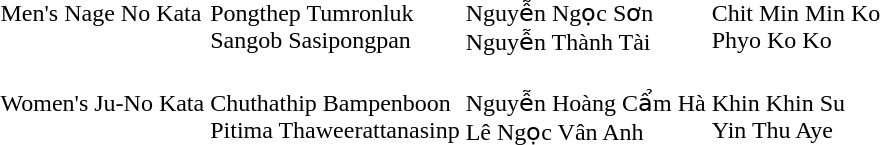<table>
<tr>
<td>Men's Nage No Kata</td>
<td><br>Pongthep Tumronluk<br>Sangob Sasipongpan</td>
<td><br>Nguyễn Ngọc Sơn<br>Nguyễn Thành Tài</td>
<td nowrap><br>Chit Min Min Ko<br>Phyo Ko Ko</td>
</tr>
<tr>
<td>Women's Ju-No Kata</td>
<td nowrap><br>Chuthathip Bampenboon<br>Pitima Thaweerattanasinp</td>
<td nowrap><br>Nguyễn Hoàng Cẩm Hà<br>Lê Ngọc Vân Anh</td>
<td><br>Khin Khin Su<br>Yin Thu Aye</td>
</tr>
</table>
